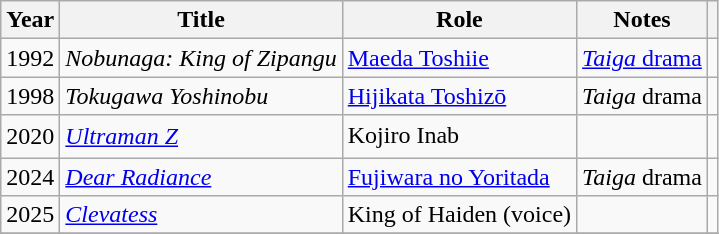<table class="wikitable">
<tr>
<th>Year</th>
<th>Title</th>
<th>Role</th>
<th>Notes</th>
<th></th>
</tr>
<tr>
<td>1992</td>
<td><em>Nobunaga: King of Zipangu</em></td>
<td><a href='#'>Maeda Toshiie</a></td>
<td><a href='#'><em>Taiga</em> drama</a></td>
<td></td>
</tr>
<tr>
<td>1998</td>
<td><em>Tokugawa Yoshinobu</em></td>
<td><a href='#'>Hijikata Toshizō</a></td>
<td><em>Taiga</em> drama</td>
<td></td>
</tr>
<tr>
<td>2020</td>
<td><em><a href='#'>Ultraman Z</a></em></td>
<td>Kojiro Inab　</td>
<td></td>
<td></td>
</tr>
<tr>
<td>2024</td>
<td><em><a href='#'>Dear Radiance</a></em></td>
<td><a href='#'>Fujiwara no Yoritada</a></td>
<td><em>Taiga</em> drama</td>
<td></td>
</tr>
<tr>
<td>2025</td>
<td><em><a href='#'>Clevatess</a></em></td>
<td>King of Haiden (voice)</td>
<td></td>
<td></td>
</tr>
<tr>
</tr>
</table>
